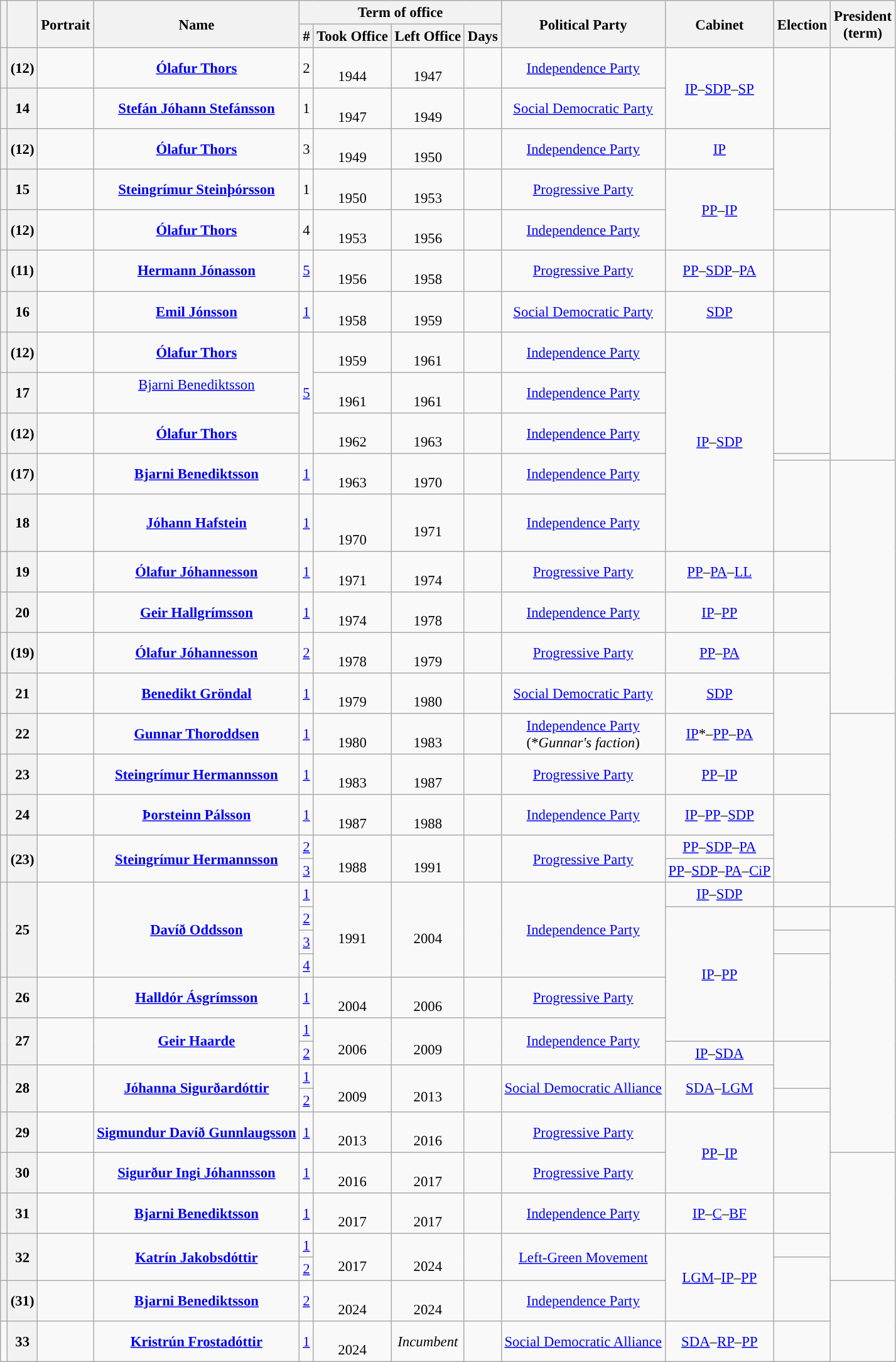<table class="wikitable" style="text-align:center; font-size:95%; border:1px #AAAAFF solid">
<tr>
<th rowspan="2"></th>
<th rowspan="2"></th>
<th rowspan="2">Portrait</th>
<th rowspan=2>Name<br></th>
<th colspan=4>Term of office</th>
<th rowspan=2>Political Party</th>
<th rowspan=2>Cabinet</th>
<th rowspan=2>Election</th>
<th rowspan=2>President<br>(term)</th>
</tr>
<tr>
<th>#</th>
<th>Took Office</th>
<th>Left Office</th>
<th>Days</th>
</tr>
<tr>
<th style="background:"></th>
<th>(12)</th>
<td></td>
<td><strong><a href='#'>Ólafur Thors</a></strong><br></td>
<td>2</td>
<td><br>1944</td>
<td><br>1947</td>
<td></td>
<td><a href='#'>Independence Party</a></td>
<td rowspan="2"><a href='#'>IP</a>–<a href='#'>SDP</a>–<a href='#'>SP</a></td>
<td rowspan=2 bgcolor=><a href='#'></a></td>
<td rowspan=4><br><br></td>
</tr>
<tr>
<th style="background:"></th>
<th>14</th>
<td></td>
<td><strong><a href='#'>Stefán Jóhann Stefánsson</a></strong><br></td>
<td>1</td>
<td><br>1947</td>
<td><br>1949</td>
<td></td>
<td><a href='#'>Social Democratic Party</a></td>
</tr>
<tr>
<th style="background:"></th>
<th>(12)</th>
<td></td>
<td><strong><a href='#'>Ólafur Thors</a></strong><br></td>
<td>3</td>
<td><br>1949</td>
<td><br>1950</td>
<td></td>
<td><a href='#'>Independence Party</a></td>
<td><a href='#'>IP</a></td>
<td rowspan=2 bgcolor=><a href='#'></a></td>
</tr>
<tr>
<th style="background:"></th>
<th>15</th>
<td></td>
<td><strong><a href='#'>Steingrímur Steinþórsson</a></strong><br></td>
<td>1</td>
<td><br>1950</td>
<td><br>1953</td>
<td></td>
<td><a href='#'>Progressive Party</a></td>
<td rowspan="2"><a href='#'>PP</a>–<a href='#'>IP</a></td>
</tr>
<tr>
<th style="background:"></th>
<th>(12)</th>
<td></td>
<td><strong><a href='#'>Ólafur Thors</a></strong><br></td>
<td>4</td>
<td><br>1953</td>
<td><br>1956</td>
<td></td>
<td><a href='#'>Independence Party</a></td>
<td bgcolor=><a href='#'></a></td>
<td rowspan=7><br><br></td>
</tr>
<tr>
<th style="background:"></th>
<th>(11)</th>
<td></td>
<td><strong><a href='#'>Hermann Jónasson</a></strong><br></td>
<td><a href='#'>5</a></td>
<td><br>1956</td>
<td><br>1958</td>
<td></td>
<td><a href='#'>Progressive Party</a></td>
<td><a href='#'>PP</a>–<a href='#'>SDP</a>–<a href='#'>PA</a></td>
<td bgcolor=><a href='#'></a></td>
</tr>
<tr>
<th style="background:"></th>
<th>16</th>
<td></td>
<td><strong><a href='#'>Emil Jónsson</a></strong><br></td>
<td><a href='#'>1</a></td>
<td><br>1958</td>
<td><br>1959</td>
<td></td>
<td><a href='#'>Social Democratic Party</a></td>
<td><a href='#'>SDP</a></td>
<td bgcolor=><a href='#'></a></td>
</tr>
<tr>
<th style="background:"></th>
<th>(12)</th>
<td></td>
<td><strong><a href='#'>Ólafur Thors</a></strong><br></td>
<td rowspan=3><a href='#'>5</a></td>
<td><br>1959</td>
<td><br>1961</td>
<td></td>
<td><a href='#'>Independence Party</a></td>
<td rowspan="6"><a href='#'>IP</a>–<a href='#'>SDP</a></td>
<td rowspan=3 bgcolor=><a href='#'></a></td>
</tr>
<tr>
<th style="background:"></th>
<th>17</th>
<td></td>
<td><a href='#'>Bjarni Benediktsson</a><br><br></td>
<td><br>1961</td>
<td><br>1961</td>
<td></td>
<td><a href='#'>Independence Party</a></td>
</tr>
<tr>
<th style="background:"></th>
<th>(12)</th>
<td></td>
<td><strong><a href='#'>Ólafur Thors</a></strong><br></td>
<td><br>1962</td>
<td><br>1963</td>
<td></td>
<td><a href='#'>Independence Party</a></td>
</tr>
<tr>
<th rowspan=2 style="background:"></th>
<th rowspan="2">(17)</th>
<td rowspan=2></td>
<td rowspan=2><strong><a href='#'>Bjarni Benediktsson</a></strong><br></td>
<td rowspan=2><a href='#'>1</a></td>
<td rowspan=2><br>1963</td>
<td rowspan=2><br>1970<br></td>
<td rowspan=2></td>
<td rowspan=2><a href='#'>Independence Party</a></td>
<td bgcolor=><a href='#'></a></td>
</tr>
<tr>
<td rowspan=2 bgcolor=><a href='#'></a></td>
<td rowspan=6><br><br></td>
</tr>
<tr>
<th style="background:"></th>
<th>18</th>
<td></td>
<td><strong><a href='#'>Jóhann Hafstein</a></strong><br></td>
<td><a href='#'>1</a></td>
<td><br><br>1970</td>
<td><br>1971</td>
<td></td>
<td><a href='#'>Independence Party</a></td>
</tr>
<tr>
<th style="background:"></th>
<th>19</th>
<td></td>
<td><strong><a href='#'>Ólafur Jóhannesson</a></strong><br></td>
<td><a href='#'>1</a></td>
<td><br>1971</td>
<td><br>1974</td>
<td></td>
<td><a href='#'>Progressive Party</a></td>
<td><a href='#'>PP</a>–<a href='#'>PA</a>–<a href='#'>LL</a></td>
<td bgcolor=><a href='#'></a></td>
</tr>
<tr>
<th style="background:"></th>
<th>20</th>
<td></td>
<td><strong><a href='#'>Geir Hallgrímsson</a></strong><br></td>
<td><a href='#'>1</a></td>
<td><br>1974</td>
<td><br>1978</td>
<td></td>
<td><a href='#'>Independence Party</a></td>
<td><a href='#'>IP</a>–<a href='#'>PP</a></td>
<td bgcolor=><a href='#'></a></td>
</tr>
<tr>
<th style="background:"></th>
<th>(19)</th>
<td></td>
<td><strong><a href='#'>Ólafur Jóhannesson</a></strong><br></td>
<td><a href='#'>2</a></td>
<td><br>1978</td>
<td><br>1979</td>
<td></td>
<td><a href='#'>Progressive Party</a></td>
<td><a href='#'>PP</a>–<a href='#'>PA</a></td>
<td bgcolor=><a href='#'></a></td>
</tr>
<tr>
<th style="background:"></th>
<th>21</th>
<td></td>
<td><strong><a href='#'>Benedikt Gröndal</a></strong><br></td>
<td><a href='#'>1</a></td>
<td><br>1979</td>
<td><br>1980</td>
<td></td>
<td><a href='#'>Social Democratic Party</a></td>
<td><a href='#'>SDP</a></td>
<td rowspan=2 bgcolor=><a href='#'></a></td>
</tr>
<tr>
<th style="background:"></th>
<th>22</th>
<td></td>
<td><strong><a href='#'>Gunnar Thoroddsen</a></strong><br></td>
<td><a href='#'>1</a></td>
<td><br>1980</td>
<td><br>1983</td>
<td></td>
<td><a href='#'>Independence Party</a><br>(*<em>Gunnar's faction</em>)</td>
<td><a href='#'>IP</a>*–<a href='#'>PP</a>–<a href='#'>PA</a></td>
<td rowspan=6><br><br></td>
</tr>
<tr>
<th style="background:"></th>
<th>23</th>
<td></td>
<td><strong><a href='#'>Steingrímur Hermannsson</a></strong><br></td>
<td><a href='#'>1</a></td>
<td><br>1983</td>
<td><br>1987</td>
<td></td>
<td><a href='#'>Progressive Party</a></td>
<td><a href='#'>PP</a>–<a href='#'>IP</a></td>
<td bgcolor=><a href='#'></a></td>
</tr>
<tr>
<th style="background:"></th>
<th>24</th>
<td></td>
<td><strong><a href='#'>Þorsteinn Pálsson</a></strong><br></td>
<td><a href='#'>1</a></td>
<td><br>1987</td>
<td><br>1988</td>
<td></td>
<td><a href='#'>Independence Party</a></td>
<td><a href='#'>IP</a>–<a href='#'>PP</a>–<a href='#'>SDP</a></td>
<td rowspan=3 bgcolor=><a href='#'></a></td>
</tr>
<tr>
<th rowspan=2 style="background:"></th>
<th rowspan="2">(23)</th>
<td rowspan=2></td>
<td rowspan=2><strong><a href='#'>Steingrímur Hermannsson</a></strong><br></td>
<td><a href='#'>2</a></td>
<td rowspan="2"><br>1988</td>
<td rowspan="2"><br>1991</td>
<td rowspan=2></td>
<td rowspan=2><a href='#'>Progressive Party</a></td>
<td><a href='#'>PP</a>–<a href='#'>SDP</a>–<a href='#'>PA</a></td>
</tr>
<tr>
<td><a href='#'>3</a></td>
<td><a href='#'>PP</a>–<a href='#'>SDP</a>–<a href='#'>PA</a>–<a href='#'>CiP</a></td>
</tr>
<tr>
<th rowspan=4 style="background:"></th>
<th rowspan="4">25</th>
<td rowspan=4></td>
<td rowspan=4><strong><a href='#'>Davíð Oddsson</a></strong><br></td>
<td><a href='#'>1</a></td>
<td rowspan="4"><br>1991</td>
<td rowspan="4"><br>2004</td>
<td rowspan=4></td>
<td rowspan=4><a href='#'>Independence Party</a></td>
<td><a href='#'>IP</a>–<a href='#'>SDP</a></td>
<td bgcolor=><a href='#'></a></td>
</tr>
<tr>
<td><a href='#'>2</a></td>
<td rowspan="5"><a href='#'>IP</a>–<a href='#'>PP</a></td>
<td bgcolor=><a href='#'></a></td>
<td rowspan=9><br><br></td>
</tr>
<tr>
<td><a href='#'>3</a></td>
<td bgcolor=><a href='#'></a></td>
</tr>
<tr>
<td><a href='#'>4</a></td>
<td rowspan=3 bgcolor=><a href='#'></a></td>
</tr>
<tr>
<th style="background:"></th>
<th>26</th>
<td></td>
<td><strong><a href='#'>Halldór Ásgrímsson</a></strong><br></td>
<td><a href='#'>1</a></td>
<td><br>2004</td>
<td><br>2006</td>
<td></td>
<td><a href='#'>Progressive Party</a></td>
</tr>
<tr>
<th rowspan=2 style="background:"></th>
<th rowspan="2">27</th>
<td rowspan=2></td>
<td rowspan=2><strong><a href='#'>Geir Haarde</a></strong><br></td>
<td><a href='#'>1</a></td>
<td rowspan="2"><br>2006</td>
<td rowspan="2"><br>2009</td>
<td rowspan=2></td>
<td rowspan=2><a href='#'>Independence Party</a></td>
</tr>
<tr>
<td><a href='#'>2</a></td>
<td><a href='#'>IP</a>–<a href='#'>SDA</a></td>
<td rowspan=2 bgcolor=><a href='#'></a></td>
</tr>
<tr>
<th rowspan=2 style="background:"></th>
<th rowspan="2">28</th>
<td rowspan=2></td>
<td rowspan=2><strong><a href='#'>Jóhanna Sigurðardóttir</a></strong><br></td>
<td><a href='#'>1</a></td>
<td rowspan="2"><br>2009</td>
<td rowspan="2"><br>2013</td>
<td rowspan=2></td>
<td rowspan=2><a href='#'>Social Democratic Alliance</a></td>
<td rowspan="2"><a href='#'>SDA</a>–<a href='#'>LGM</a></td>
</tr>
<tr>
<td><a href='#'>2</a></td>
<td bgcolor=><a href='#'></a></td>
</tr>
<tr>
<th style="background:"></th>
<th>29</th>
<td></td>
<td><strong><a href='#'>Sigmundur Davíð Gunnlaugsson</a></strong><br></td>
<td><a href='#'>1</a></td>
<td><br>2013</td>
<td><br>2016</td>
<td></td>
<td><a href='#'>Progressive Party</a></td>
<td rowspan="2"><a href='#'>PP</a>–<a href='#'>IP</a></td>
<td rowspan=2 bgcolor=><a href='#'></a></td>
</tr>
<tr>
<th style="background:"></th>
<th>30</th>
<td></td>
<td><strong><a href='#'>Sigurður Ingi Jóhannsson</a></strong><br></td>
<td><a href='#'>1</a></td>
<td><br>2016</td>
<td><br>2017</td>
<td></td>
<td><a href='#'>Progressive Party</a></td>
<td rowspan="4"><br><br></td>
</tr>
<tr>
<th style="background:"></th>
<th>31</th>
<td></td>
<td><strong><a href='#'>Bjarni Benediktsson</a></strong><br></td>
<td><a href='#'>1</a></td>
<td><br>2017</td>
<td><br>2017</td>
<td></td>
<td><a href='#'>Independence Party</a></td>
<td><a href='#'>IP</a>–<a href='#'>C</a>–<a href='#'>BF</a></td>
<td bgcolor=><a href='#'></a></td>
</tr>
<tr>
<th rowspan=2 style="background:"></th>
<th rowspan=2>32</th>
<td rowspan=2></td>
<td rowspan=2><strong><a href='#'>Katrín Jakobsdóttir</a></strong><br></td>
<td><a href='#'>1</a></td>
<td rowspan="2"><br>2017</td>
<td rowspan="2"><br>2024</td>
<td rowspan=2></td>
<td rowspan=2><a href='#'>Left-Green Movement</a></td>
<td rowspan="3"><a href='#'>LGM</a>–<a href='#'>IP</a>–<a href='#'>PP</a></td>
<td bgcolor=><a href='#'></a></td>
</tr>
<tr>
<td><a href='#'>2</a></td>
<td rowspan=2 bgcolor=><a href='#'></a></td>
</tr>
<tr>
<th style="background:"></th>
<th>(31)</th>
<td></td>
<td><strong><a href='#'>Bjarni Benediktsson</a></strong><br></td>
<td><a href='#'>2</a></td>
<td><br>2024</td>
<td rowspan="1"><br>2024</td>
<td></td>
<td><a href='#'>Independence Party</a></td>
<td rowspan="2"><br><br></td>
</tr>
<tr>
<td bgcolor=></td>
<th>33</th>
<td></td>
<td><strong><a href='#'>Kristrún Frostadóttir</a></strong><br></td>
<td><a href='#'>1</a></td>
<td><br>2024</td>
<td><em>Incumbent</em></td>
<td></td>
<td><a href='#'>Social Democratic Alliance</a></td>
<td><a href='#'>SDA</a>–<a href='#'>RP</a>–<a href='#'>PP</a></td>
<td bgcolor=><a href='#'></a></td>
</tr>
</table>
